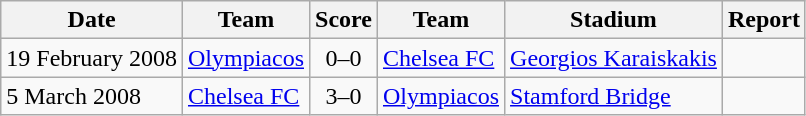<table class="wikitable">
<tr>
<th>Date</th>
<th>Team</th>
<th>Score</th>
<th>Team</th>
<th>Stadium</th>
<th>Report</th>
</tr>
<tr>
<td>19 February 2008</td>
<td> <a href='#'>Olympiacos</a></td>
<td align="center">0–0</td>
<td> <a href='#'>Chelsea FC</a></td>
<td><a href='#'>Georgios Karaiskakis</a></td>
<td></td>
</tr>
<tr>
<td>5 March 2008</td>
<td> <a href='#'>Chelsea FC</a></td>
<td align="center">3–0</td>
<td> <a href='#'>Olympiacos</a></td>
<td><a href='#'>Stamford Bridge</a></td>
<td></td>
</tr>
</table>
